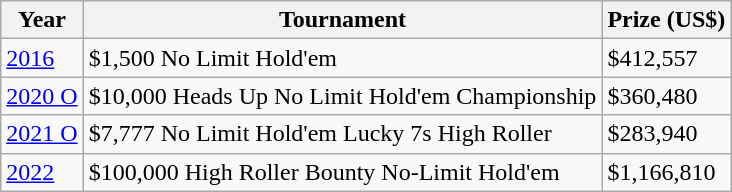<table class="wikitable">
<tr>
<th>Year</th>
<th>Tournament</th>
<th>Prize (US$)</th>
</tr>
<tr>
<td><a href='#'>2016</a></td>
<td>$1,500 No Limit Hold'em</td>
<td>$412,557</td>
</tr>
<tr>
<td><a href='#'>2020 O</a></td>
<td>$10,000 Heads Up No Limit Hold'em Championship</td>
<td>$360,480</td>
</tr>
<tr>
<td><a href='#'>2021 O</a></td>
<td>$7,777 No Limit Hold'em Lucky 7s High Roller</td>
<td>$283,940</td>
</tr>
<tr>
<td><a href='#'>2022</a></td>
<td>$100,000 High Roller Bounty No-Limit Hold'em</td>
<td>$1,166,810</td>
</tr>
</table>
